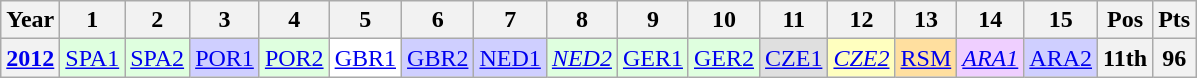<table class="wikitable" style="font-size:100%; text-align:center">
<tr>
<th>Year</th>
<th>1</th>
<th>2</th>
<th>3</th>
<th>4</th>
<th>5</th>
<th>6</th>
<th>7</th>
<th>8</th>
<th>9</th>
<th>10</th>
<th>11</th>
<th>12</th>
<th>13</th>
<th>14</th>
<th>15</th>
<th>Pos</th>
<th>Pts</th>
</tr>
<tr>
<th><a href='#'>2012</a></th>
<td style="background:#dfffdf;"><a href='#'>SPA1</a><br></td>
<td style="background:#dfffdf;"><a href='#'>SPA2</a><br></td>
<td style="background:#cfcfff;"><a href='#'>POR1</a><br></td>
<td style="background:#dfffdf;"><a href='#'>POR2</a><br></td>
<td style="background:#ffffff;"><a href='#'>GBR1</a><br></td>
<td style="background:#cfcfff;"><a href='#'>GBR2</a><br></td>
<td style="background:#cfcfff;"><a href='#'>NED1</a><br></td>
<td style="background:#dfffdf;"><em><a href='#'>NED2</a></em><br></td>
<td style="background:#dfffdf;"><a href='#'>GER1</a><br></td>
<td style="background:#dfffdf;"><a href='#'>GER2</a><br></td>
<td style="background:#dfdfdf;"><a href='#'>CZE1</a><br></td>
<td style="background:#ffffbf;"><em><a href='#'>CZE2</a></em><br></td>
<td style="background:#ffdf9f;"><a href='#'>RSM</a><br></td>
<td style="background:#efcfff;"><em><a href='#'>ARA1</a></em><br></td>
<td style="background:#cfcfff;"><a href='#'>ARA2</a><br></td>
<th>11th</th>
<th>96</th>
</tr>
</table>
